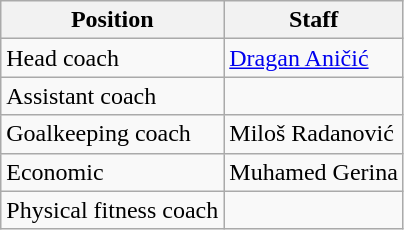<table class="wikitable">
<tr>
<th>Position</th>
<th>Staff</th>
</tr>
<tr>
<td>Head coach</td>
<td> <a href='#'>Dragan Aničić</a></td>
</tr>
<tr>
<td>Assistant coach</td>
<td></td>
</tr>
<tr>
<td>Goalkeeping coach</td>
<td> Miloš Radanović</td>
</tr>
<tr>
<td>Economic</td>
<td> Muhamed Gerina</td>
</tr>
<tr>
<td>Physical fitness coach</td>
<td></td>
</tr>
</table>
